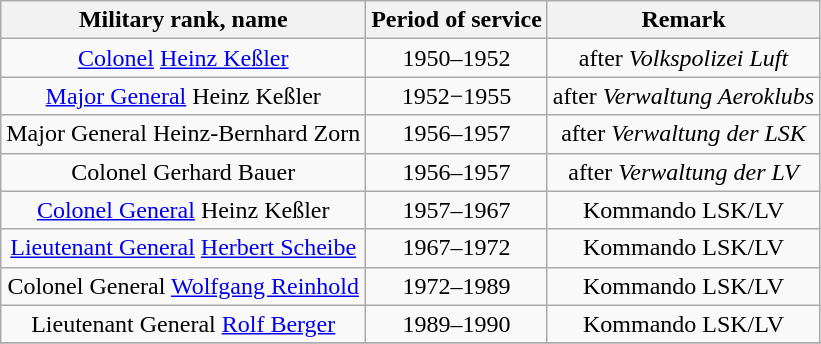<table class="wikitable" style="text-align:center">
<tr class="hintergrundfarbe5">
<th>Military rank, name</th>
<th>Period of service</th>
<th>Remark</th>
</tr>
<tr>
<td><a href='#'>Colonel</a> <a href='#'>Heinz Keßler</a></td>
<td>1950–1952</td>
<td>after <em>Volkspolizei Luft</em></td>
</tr>
<tr>
<td><a href='#'>Major General</a> Heinz Keßler</td>
<td>1952−1955</td>
<td>after <em>Verwaltung Aeroklubs</em></td>
</tr>
<tr>
<td>Major General Heinz-Bernhard Zorn</td>
<td>1956–1957</td>
<td>after <em>Verwaltung der LSK</em></td>
</tr>
<tr>
<td>Colonel Gerhard Bauer</td>
<td>1956–1957</td>
<td>after <em>Verwaltung der LV</em></td>
</tr>
<tr>
<td><a href='#'>Colonel General</a> Heinz Keßler</td>
<td>1957–1967</td>
<td>Kommando LSK/LV</td>
</tr>
<tr>
<td><a href='#'>Lieutenant General</a> <a href='#'>Herbert Scheibe</a></td>
<td>1967–1972</td>
<td>Kommando LSK/LV</td>
</tr>
<tr>
<td>Colonel General <a href='#'>Wolfgang Reinhold</a></td>
<td>1972–1989</td>
<td>Kommando LSK/LV</td>
</tr>
<tr>
<td>Lieutenant General <a href='#'>Rolf Berger</a></td>
<td>1989–1990</td>
<td>Kommando LSK/LV</td>
</tr>
<tr>
</tr>
</table>
